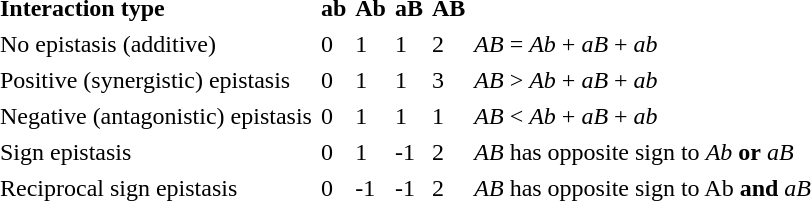<table cellpadding="2">
<tr>
<td><strong>Interaction type</strong></td>
<td><strong>ab</strong></td>
<td><strong>Ab</strong></td>
<td><strong>aB</strong></td>
<td><strong>AB</strong></td>
<td></td>
</tr>
<tr>
<td>No epistasis (additive) </td>
<td>0</td>
<td>1</td>
<td>1</td>
<td>2</td>
<td><em>AB</em> = <em>Ab</em> + <em>aB</em> + <em>ab</em> </td>
</tr>
<tr>
<td>Positive (synergistic) epistasis</td>
<td>0</td>
<td>1</td>
<td>1</td>
<td>3</td>
<td><em>  AB</em> > <em>Ab</em> + <em>aB</em> + <em>ab</em> </td>
</tr>
<tr>
<td>Negative (antagonistic) epistasis</td>
<td>0</td>
<td>1</td>
<td>1</td>
<td>1</td>
<td><em>AB</em> < <em>Ab</em> + <em>aB</em> + <em>ab</em> </td>
</tr>
<tr>
<td>Sign epistasis</td>
<td>0</td>
<td>1</td>
<td>-1</td>
<td>2</td>
<td><em>AB</em> has opposite sign to <em>Ab</em> <strong>or</strong> <em>aB</em></td>
</tr>
<tr>
<td>Reciprocal sign epistasis</td>
<td>0</td>
<td>-1</td>
<td>-1</td>
<td>2</td>
<td><em>AB</em> has opposite sign to Ab <strong>and</strong> <em>aB</em></td>
</tr>
</table>
